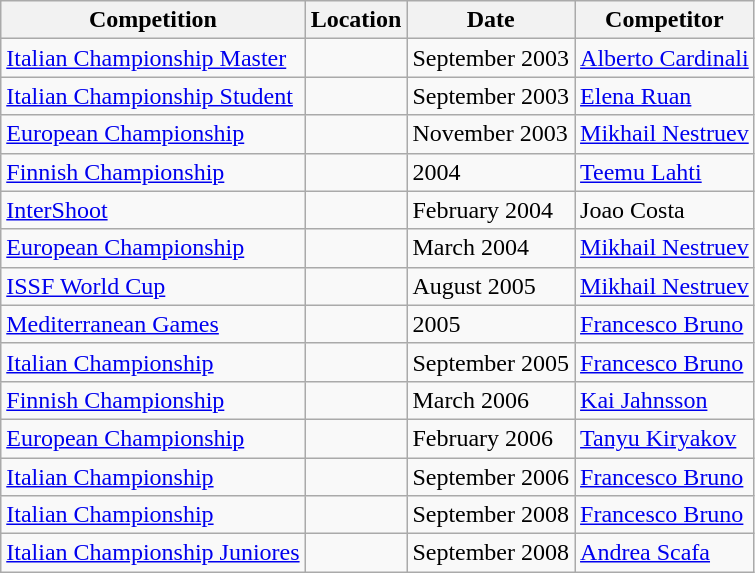<table class="wikitable" border="1">
<tr>
<th>Competition</th>
<th>Location</th>
<th>Date</th>
<th>Competitor</th>
</tr>
<tr>
<td><a href='#'>Italian Championship Master</a></td>
<td></td>
<td>September 2003</td>
<td><a href='#'>Alberto Cardinali</a></td>
</tr>
<tr>
<td><a href='#'>Italian Championship Student</a></td>
<td></td>
<td>September 2003</td>
<td><a href='#'>Elena Ruan</a></td>
</tr>
<tr>
<td><a href='#'>European Championship</a></td>
<td></td>
<td>November 2003</td>
<td><a href='#'>Mikhail Nestruev</a></td>
</tr>
<tr>
<td><a href='#'>Finnish Championship</a></td>
<td></td>
<td>2004</td>
<td><a href='#'>Teemu Lahti</a></td>
</tr>
<tr>
<td><a href='#'>InterShoot</a></td>
<td></td>
<td>February 2004</td>
<td>Joao Costa</td>
</tr>
<tr>
<td><a href='#'>European Championship</a></td>
<td></td>
<td>March 2004</td>
<td><a href='#'>Mikhail Nestruev</a></td>
</tr>
<tr>
<td><a href='#'>ISSF World Cup</a></td>
<td></td>
<td>August 2005</td>
<td><a href='#'>Mikhail Nestruev</a></td>
</tr>
<tr>
<td><a href='#'>Mediterranean Games</a></td>
<td></td>
<td>2005</td>
<td><a href='#'>Francesco Bruno</a></td>
</tr>
<tr>
<td><a href='#'>Italian Championship</a></td>
<td></td>
<td>September 2005</td>
<td><a href='#'>Francesco Bruno</a></td>
</tr>
<tr>
<td><a href='#'>Finnish Championship</a></td>
<td></td>
<td>March 2006</td>
<td><a href='#'>Kai Jahnsson</a></td>
</tr>
<tr>
<td><a href='#'>European Championship</a></td>
<td></td>
<td>February 2006</td>
<td><a href='#'>Tanyu Kiryakov</a></td>
</tr>
<tr>
<td><a href='#'>Italian Championship</a></td>
<td></td>
<td>September 2006</td>
<td><a href='#'>Francesco Bruno</a></td>
</tr>
<tr>
<td><a href='#'>Italian Championship</a></td>
<td></td>
<td>September 2008</td>
<td><a href='#'>Francesco Bruno</a></td>
</tr>
<tr>
<td><a href='#'>Italian Championship Juniores</a></td>
<td></td>
<td>September 2008</td>
<td><a href='#'>Andrea Scafa</a></td>
</tr>
</table>
